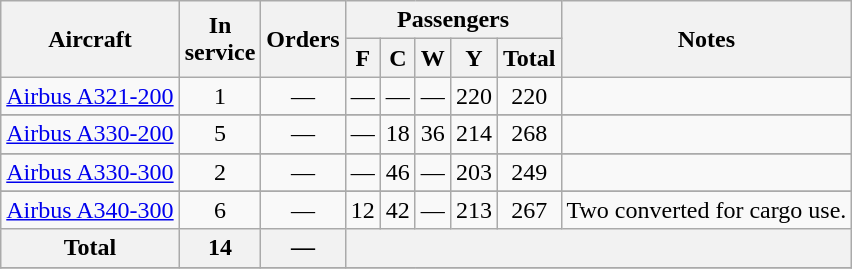<table class="wikitable" style="text-align:center;">
<tr>
<th rowspan="2">Aircraft</th>
<th rowspan="2">In <br> service</th>
<th rowspan="2">Orders</th>
<th colspan="5">Passengers</th>
<th rowspan="2">Notes</th>
</tr>
<tr>
<th><abbr>F</abbr></th>
<th><abbr>C</abbr></th>
<th><abbr>W</abbr></th>
<th><abbr>Y</abbr></th>
<th><abbr>Total</abbr></th>
</tr>
<tr>
<td><a href='#'>Airbus A321-200</a></td>
<td>1</td>
<td>—</td>
<td>—</td>
<td>—</td>
<td>—</td>
<td>220</td>
<td>220</td>
<td></td>
</tr>
<tr>
</tr>
<tr>
<td><a href='#'>Airbus A330-200</a></td>
<td>5</td>
<td>—</td>
<td>—</td>
<td>18</td>
<td>36</td>
<td>214</td>
<td>268</td>
<td></td>
</tr>
<tr>
</tr>
<tr>
<td><a href='#'>Airbus A330-300</a></td>
<td>2</td>
<td>—</td>
<td>—</td>
<td>46</td>
<td>—</td>
<td>203</td>
<td>249</td>
<td></td>
</tr>
<tr>
</tr>
<tr>
<td><a href='#'>Airbus A340-300</a></td>
<td>6</td>
<td>—</td>
<td>12</td>
<td>42</td>
<td>—</td>
<td>213</td>
<td>267</td>
<td>Two converted for cargo use.</td>
</tr>
<tr>
<th>Total</th>
<th>14</th>
<th>—</th>
<th colspan="6"></th>
</tr>
<tr>
</tr>
</table>
